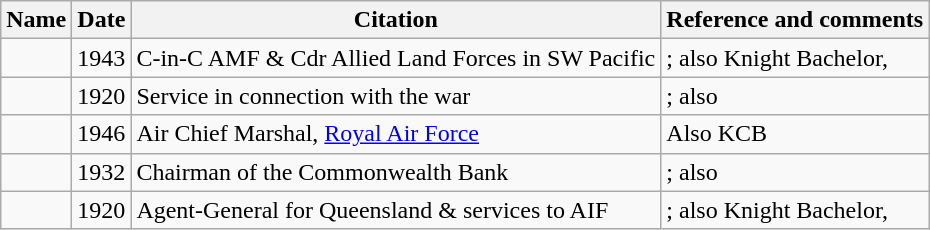<table class="wikitable sortable">
<tr>
<th>Name</th>
<th>Date</th>
<th>Citation</th>
<th>Reference and comments</th>
</tr>
<tr>
<td></td>
<td>1943</td>
<td>C-in-C AMF & Cdr Allied Land Forces in SW Pacific</td>
<td>; also Knight Bachelor, </td>
</tr>
<tr>
<td></td>
<td>1920</td>
<td>Service in connection with the war</td>
<td>; also </td>
</tr>
<tr>
<td></td>
<td>1946</td>
<td>Air Chief Marshal, <a href='#'>Royal Air Force</a></td>
<td> Also KCB</td>
</tr>
<tr>
<td></td>
<td>1932</td>
<td>Chairman of the Commonwealth Bank</td>
<td>; also </td>
</tr>
<tr>
<td></td>
<td>1920</td>
<td>Agent-General for Queensland & services to AIF</td>
<td>; also Knight Bachelor, </td>
</tr>
</table>
